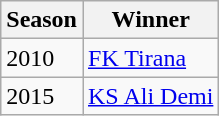<table class="wikitable sortable">
<tr>
<th>Season</th>
<th>Winner</th>
</tr>
<tr>
<td>2010</td>
<td><a href='#'>FK Tirana</a></td>
</tr>
<tr>
<td>2015</td>
<td><a href='#'>KS Ali Demi</a></td>
</tr>
</table>
